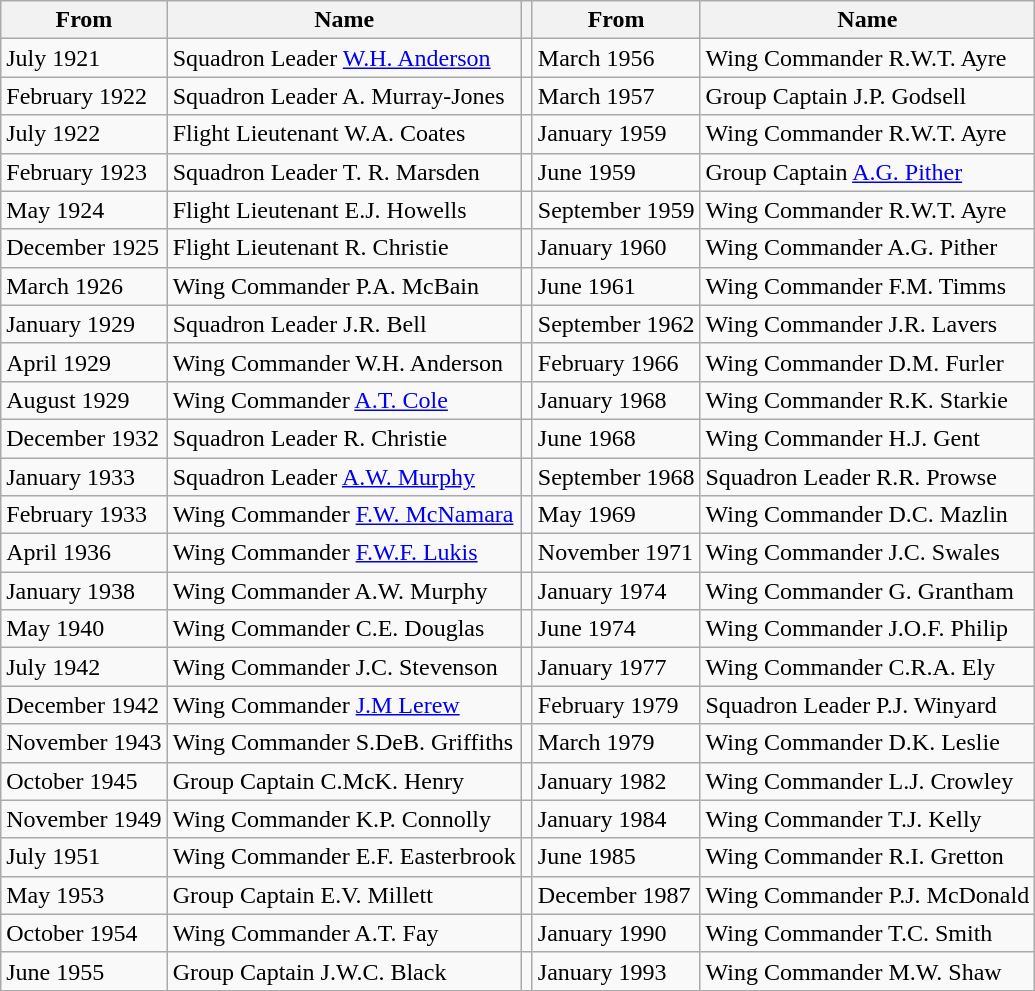<table class="wikitable">
<tr>
<th>From</th>
<th>Name</th>
<th></th>
<th>From</th>
<th>Name</th>
</tr>
<tr>
<td>July 1921</td>
<td>Squadron Leader <a href='#'>W.H. Anderson</a></td>
<td></td>
<td>March 1956</td>
<td>Wing Commander R.W.T. Ayre</td>
</tr>
<tr>
<td>February 1922</td>
<td>Squadron Leader A. Murray-Jones</td>
<td></td>
<td>March 1957</td>
<td>Group Captain J.P. Godsell</td>
</tr>
<tr>
<td>July 1922</td>
<td>Flight Lieutenant W.A. Coates</td>
<td></td>
<td>January 1959</td>
<td>Wing Commander R.W.T. Ayre</td>
</tr>
<tr>
<td>February 1923</td>
<td>Squadron Leader T. R. Marsden</td>
<td></td>
<td>June 1959</td>
<td>Group Captain <a href='#'>A.G. Pither</a></td>
</tr>
<tr>
<td>May 1924</td>
<td>Flight Lieutenant E.J. Howells</td>
<td></td>
<td>September 1959</td>
<td>Wing Commander R.W.T. Ayre</td>
</tr>
<tr>
<td>December 1925</td>
<td>Flight Lieutenant R. Christie</td>
<td></td>
<td>January 1960</td>
<td>Wing Commander A.G. Pither</td>
</tr>
<tr>
<td>March 1926</td>
<td>Wing Commander P.A. McBain</td>
<td></td>
<td>June 1961</td>
<td>Wing Commander F.M. Timms</td>
</tr>
<tr>
<td>January 1929</td>
<td>Squadron Leader J.R. Bell</td>
<td></td>
<td>September 1962</td>
<td>Wing Commander J.R. Lavers</td>
</tr>
<tr>
<td>April 1929</td>
<td>Wing Commander W.H. Anderson</td>
<td></td>
<td>February 1966</td>
<td>Wing Commander D.M. Furler</td>
</tr>
<tr>
<td>August 1929</td>
<td>Wing Commander <a href='#'>A.T. Cole</a></td>
<td></td>
<td>January 1968</td>
<td>Wing Commander R.K. Starkie</td>
</tr>
<tr>
<td>December 1932</td>
<td>Squadron Leader R. Christie</td>
<td></td>
<td>June 1968</td>
<td>Wing Commander H.J. Gent</td>
</tr>
<tr>
<td>January 1933</td>
<td>Squadron Leader <a href='#'>A.W. Murphy</a></td>
<td></td>
<td>September 1968</td>
<td>Squadron Leader R.R. Prowse</td>
</tr>
<tr>
<td>February 1933</td>
<td>Wing Commander <a href='#'>F.W. McNamara</a></td>
<td></td>
<td>May 1969</td>
<td>Wing Commander D.C. Mazlin</td>
</tr>
<tr>
<td>April 1936</td>
<td>Wing Commander <a href='#'>F.W.F. Lukis</a></td>
<td></td>
<td>November 1971</td>
<td>Wing Commander J.C. Swales</td>
</tr>
<tr>
<td>January 1938</td>
<td>Wing Commander A.W. Murphy</td>
<td></td>
<td>January 1974</td>
<td>Wing Commander G. Grantham</td>
</tr>
<tr>
<td>May 1940</td>
<td>Wing Commander C.E. Douglas</td>
<td></td>
<td>June 1974</td>
<td>Wing Commander J.O.F. Philip</td>
</tr>
<tr>
<td>July 1942</td>
<td>Wing Commander J.C. Stevenson</td>
<td></td>
<td>January 1977</td>
<td>Wing Commander C.R.A. Ely</td>
</tr>
<tr>
<td>December 1942</td>
<td>Wing Commander <a href='#'>J.M Lerew</a></td>
<td></td>
<td>February 1979</td>
<td>Squadron Leader P.J. Winyard</td>
</tr>
<tr>
<td>November 1943</td>
<td>Wing Commander S.DeB. Griffiths</td>
<td></td>
<td>March 1979</td>
<td>Wing Commander D.K. Leslie</td>
</tr>
<tr>
<td>October 1945</td>
<td>Group Captain C.McK. Henry</td>
<td></td>
<td>January 1982</td>
<td>Wing Commander L.J. Crowley</td>
</tr>
<tr>
<td>November 1949</td>
<td>Wing Commander K.P. Connolly</td>
<td></td>
<td>January 1984</td>
<td>Wing Commander T.J. Kelly</td>
</tr>
<tr>
<td>July 1951</td>
<td>Wing Commander E.F. Easterbrook</td>
<td></td>
<td>June 1985</td>
<td>Wing Commander R.I. Gretton</td>
</tr>
<tr>
<td>May 1953</td>
<td>Group Captain E.V. Millett</td>
<td></td>
<td>December 1987</td>
<td>Wing Commander P.J. McDonald</td>
</tr>
<tr>
<td>October 1954</td>
<td>Wing Commander A.T. Fay</td>
<td></td>
<td>January 1990</td>
<td>Wing Commander T.C. Smith</td>
</tr>
<tr>
<td>June 1955</td>
<td>Group Captain J.W.C. Black</td>
<td></td>
<td>January 1993</td>
<td>Wing Commander M.W. Shaw</td>
</tr>
</table>
